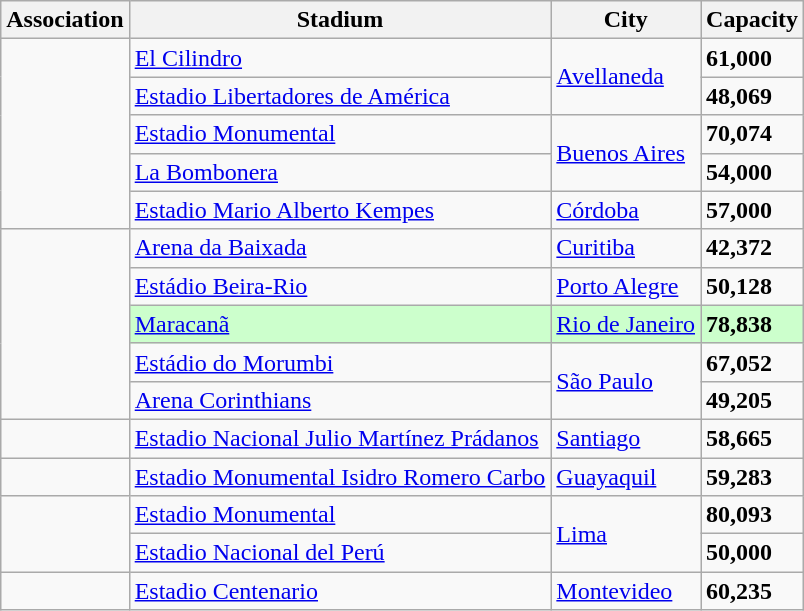<table class="wikitable">
<tr>
<th>Association</th>
<th>Stadium</th>
<th>City</th>
<th>Capacity</th>
</tr>
<tr>
<td rowspan="5"></td>
<td><a href='#'>El Cilindro</a></td>
<td rowspan="2"><a href='#'>Avellaneda</a></td>
<td><strong>61,000</strong></td>
</tr>
<tr>
<td><a href='#'>Estadio Libertadores de América</a></td>
<td><strong>48,069</strong></td>
</tr>
<tr>
<td><a href='#'>Estadio Monumental</a></td>
<td rowspan="2"><a href='#'>Buenos Aires</a></td>
<td><strong>70,074</strong></td>
</tr>
<tr>
<td><a href='#'>La Bombonera</a></td>
<td><strong>54,000</strong></td>
</tr>
<tr>
<td><a href='#'>Estadio Mario Alberto Kempes</a></td>
<td><a href='#'>Córdoba</a></td>
<td><strong>57,000</strong></td>
</tr>
<tr>
<td rowspan="5"></td>
<td><a href='#'>Arena da Baixada</a></td>
<td><a href='#'>Curitiba</a></td>
<td><strong>42,372</strong></td>
</tr>
<tr>
<td><a href='#'>Estádio Beira-Rio</a></td>
<td><a href='#'>Porto Alegre</a></td>
<td><strong>50,128</strong></td>
</tr>
<tr bgcolor=CCFFCC>
<td><a href='#'>Maracanã</a></td>
<td><a href='#'>Rio de Janeiro</a></td>
<td><strong>78,838</strong></td>
</tr>
<tr>
<td><a href='#'>Estádio do Morumbi</a></td>
<td rowspan="2"><a href='#'>São Paulo</a></td>
<td><strong>67,052</strong></td>
</tr>
<tr>
<td><a href='#'>Arena Corinthians</a></td>
<td><strong>49,205</strong></td>
</tr>
<tr>
<td></td>
<td><a href='#'>Estadio Nacional Julio Martínez Prádanos</a></td>
<td><a href='#'>Santiago</a></td>
<td><strong>58,665</strong></td>
</tr>
<tr>
<td></td>
<td><a href='#'>Estadio Monumental Isidro Romero Carbo</a></td>
<td><a href='#'>Guayaquil</a></td>
<td><strong>59,283</strong></td>
</tr>
<tr>
<td rowspan="2"></td>
<td><a href='#'>Estadio Monumental</a></td>
<td rowspan="2"><a href='#'>Lima</a></td>
<td><strong>80,093</strong></td>
</tr>
<tr>
<td><a href='#'>Estadio Nacional del Perú</a></td>
<td><strong>50,000</strong></td>
</tr>
<tr>
<td></td>
<td><a href='#'>Estadio Centenario</a></td>
<td><a href='#'>Montevideo</a></td>
<td><strong>60,235</strong></td>
</tr>
</table>
